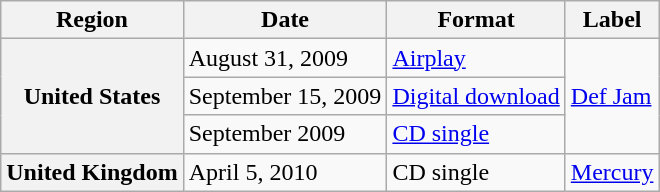<table class="wikitable plainrowheaders">
<tr>
<th>Region</th>
<th>Date</th>
<th>Format</th>
<th>Label</th>
</tr>
<tr>
<th scope="row" rowspan="3">United States</th>
<td>August 31, 2009</td>
<td><a href='#'>Airplay</a></td>
<td rowspan="3"><a href='#'>Def Jam</a></td>
</tr>
<tr>
<td>September 15, 2009</td>
<td><a href='#'>Digital download</a></td>
</tr>
<tr>
<td>September 2009</td>
<td><a href='#'>CD single</a></td>
</tr>
<tr>
<th scope="row">United Kingdom</th>
<td>April 5, 2010</td>
<td>CD single</td>
<td><a href='#'>Mercury</a></td>
</tr>
</table>
